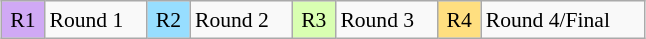<table class="wikitable" style="margin:0.5em auto; font-size:90%; line-height:1.25em;" width=34%;>
<tr>
<td style="background-color:#D0A9F5;text-align:center;">R1</td>
<td>Round 1</td>
<td style="background-color:#97DEFF;text-align:center;">R2</td>
<td>Round 2</td>
<td style="background-color:#D9FFB2;text-align:center;">R3</td>
<td>Round 3</td>
<td style="background-color:#FFDF80;text-align:center;">R4</td>
<td>Round 4/Final</td>
</tr>
</table>
